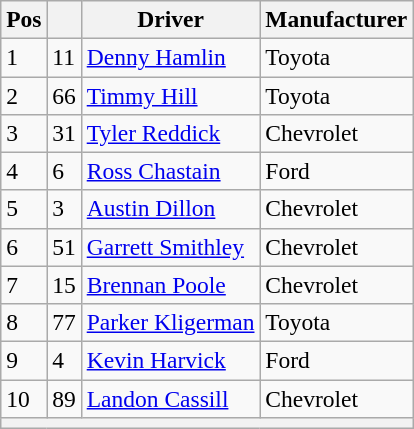<table class="wikitable" style="font-size:98%">
<tr>
<th>Pos</th>
<th></th>
<th>Driver</th>
<th>Manufacturer</th>
</tr>
<tr>
<td>1</td>
<td>11</td>
<td><a href='#'>Denny Hamlin</a></td>
<td>Toyota</td>
</tr>
<tr>
<td>2</td>
<td>66</td>
<td><a href='#'>Timmy Hill</a></td>
<td>Toyota</td>
</tr>
<tr>
<td>3</td>
<td>31</td>
<td><a href='#'>Tyler Reddick</a></td>
<td>Chevrolet</td>
</tr>
<tr>
<td>4</td>
<td>6</td>
<td><a href='#'>Ross Chastain</a></td>
<td>Ford</td>
</tr>
<tr>
<td>5</td>
<td>3</td>
<td><a href='#'>Austin Dillon</a></td>
<td>Chevrolet</td>
</tr>
<tr>
<td>6</td>
<td>51</td>
<td><a href='#'>Garrett Smithley</a></td>
<td>Chevrolet</td>
</tr>
<tr>
<td>7</td>
<td>15</td>
<td><a href='#'>Brennan Poole</a></td>
<td>Chevrolet</td>
</tr>
<tr>
<td>8</td>
<td>77</td>
<td><a href='#'>Parker Kligerman</a></td>
<td>Toyota</td>
</tr>
<tr>
<td>9</td>
<td>4</td>
<td><a href='#'>Kevin Harvick</a></td>
<td>Ford</td>
</tr>
<tr>
<td>10</td>
<td>89</td>
<td><a href='#'>Landon Cassill</a></td>
<td>Chevrolet</td>
</tr>
<tr>
<th colspan=4></th>
</tr>
</table>
